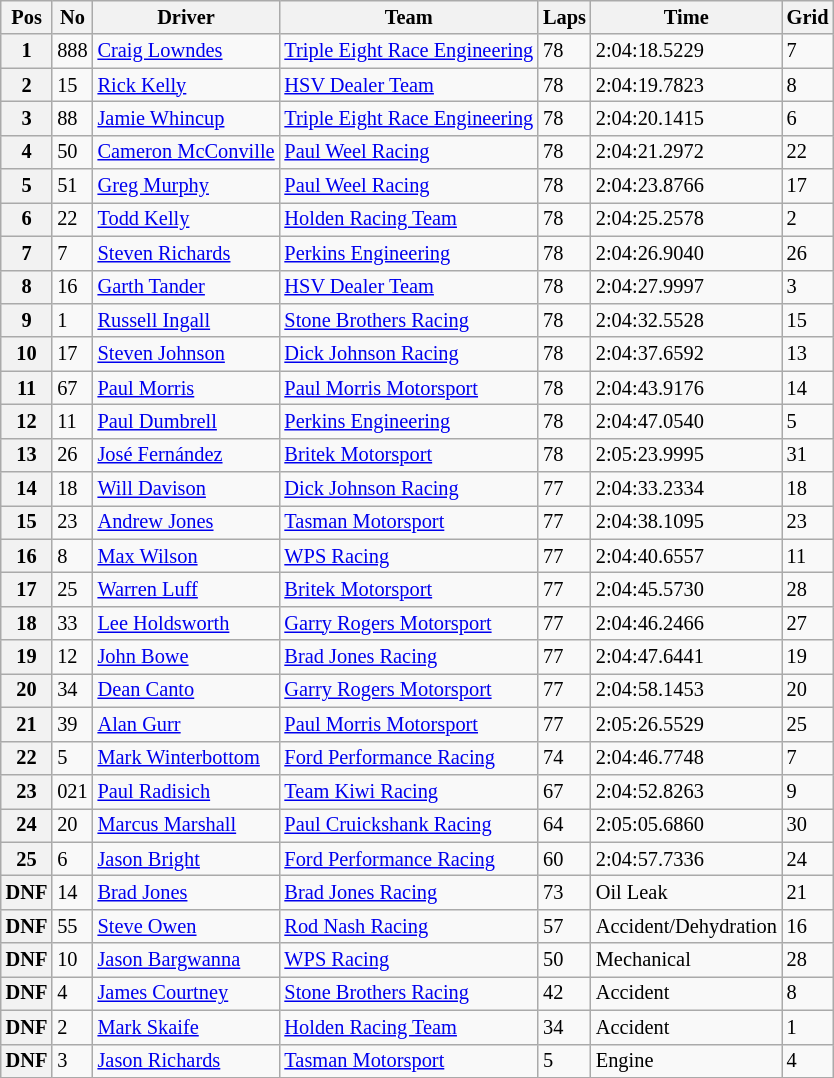<table class="wikitable" style="font-size: 85%;">
<tr>
<th>Pos</th>
<th>No</th>
<th>Driver</th>
<th>Team</th>
<th>Laps</th>
<th>Time</th>
<th>Grid</th>
</tr>
<tr>
<th>1</th>
<td>888</td>
<td> <a href='#'>Craig Lowndes</a></td>
<td><a href='#'>Triple Eight Race Engineering</a></td>
<td>78</td>
<td>2:04:18.5229</td>
<td>7</td>
</tr>
<tr>
<th>2</th>
<td>15</td>
<td> <a href='#'>Rick Kelly</a></td>
<td><a href='#'>HSV Dealer Team</a></td>
<td>78</td>
<td>2:04:19.7823</td>
<td>8</td>
</tr>
<tr>
<th>3</th>
<td>88</td>
<td> <a href='#'>Jamie Whincup</a></td>
<td><a href='#'>Triple Eight Race Engineering</a></td>
<td>78</td>
<td>2:04:20.1415</td>
<td>6</td>
</tr>
<tr>
<th>4</th>
<td>50</td>
<td> <a href='#'>Cameron McConville</a></td>
<td><a href='#'>Paul Weel Racing</a></td>
<td>78</td>
<td>2:04:21.2972</td>
<td>22</td>
</tr>
<tr>
<th>5</th>
<td>51</td>
<td> <a href='#'>Greg Murphy</a></td>
<td><a href='#'>Paul Weel Racing</a></td>
<td>78</td>
<td>2:04:23.8766</td>
<td>17</td>
</tr>
<tr>
<th>6</th>
<td>22</td>
<td> <a href='#'>Todd Kelly</a></td>
<td><a href='#'>Holden Racing Team</a></td>
<td>78</td>
<td>2:04:25.2578</td>
<td>2</td>
</tr>
<tr>
<th>7</th>
<td>7</td>
<td> <a href='#'>Steven Richards</a></td>
<td><a href='#'>Perkins Engineering</a></td>
<td>78</td>
<td>2:04:26.9040</td>
<td>26</td>
</tr>
<tr>
<th>8</th>
<td>16</td>
<td> <a href='#'>Garth Tander</a></td>
<td><a href='#'>HSV Dealer Team</a></td>
<td>78</td>
<td>2:04:27.9997</td>
<td>3</td>
</tr>
<tr>
<th>9</th>
<td>1</td>
<td> <a href='#'>Russell Ingall</a></td>
<td><a href='#'>Stone Brothers Racing</a></td>
<td>78</td>
<td>2:04:32.5528</td>
<td>15</td>
</tr>
<tr>
<th>10</th>
<td>17</td>
<td> <a href='#'>Steven Johnson</a></td>
<td><a href='#'>Dick Johnson Racing</a></td>
<td>78</td>
<td>2:04:37.6592</td>
<td>13</td>
</tr>
<tr>
<th>11</th>
<td>67</td>
<td> <a href='#'>Paul Morris</a></td>
<td><a href='#'>Paul Morris Motorsport</a></td>
<td>78</td>
<td>2:04:43.9176</td>
<td>14</td>
</tr>
<tr>
<th>12</th>
<td>11</td>
<td> <a href='#'>Paul Dumbrell</a></td>
<td><a href='#'>Perkins Engineering</a></td>
<td>78</td>
<td>2:04:47.0540</td>
<td>5</td>
</tr>
<tr>
<th>13</th>
<td>26</td>
<td> <a href='#'>José Fernández</a></td>
<td><a href='#'>Britek Motorsport</a></td>
<td>78</td>
<td>2:05:23.9995</td>
<td>31</td>
</tr>
<tr>
<th>14</th>
<td>18</td>
<td> <a href='#'>Will Davison</a></td>
<td><a href='#'>Dick Johnson Racing</a></td>
<td>77</td>
<td>2:04:33.2334</td>
<td>18</td>
</tr>
<tr>
<th>15</th>
<td>23</td>
<td> <a href='#'>Andrew Jones</a></td>
<td><a href='#'>Tasman Motorsport</a></td>
<td>77</td>
<td>2:04:38.1095</td>
<td>23</td>
</tr>
<tr>
<th>16</th>
<td>8</td>
<td> <a href='#'>Max Wilson</a></td>
<td><a href='#'>WPS Racing</a></td>
<td>77</td>
<td>2:04:40.6557</td>
<td>11</td>
</tr>
<tr>
<th>17</th>
<td>25</td>
<td> <a href='#'>Warren Luff</a></td>
<td><a href='#'>Britek Motorsport</a></td>
<td>77</td>
<td>2:04:45.5730</td>
<td>28</td>
</tr>
<tr>
<th>18</th>
<td>33</td>
<td> <a href='#'>Lee Holdsworth</a></td>
<td><a href='#'>Garry Rogers Motorsport</a></td>
<td>77</td>
<td>2:04:46.2466</td>
<td>27</td>
</tr>
<tr>
<th>19</th>
<td>12</td>
<td> <a href='#'>John Bowe</a></td>
<td><a href='#'>Brad Jones Racing</a></td>
<td>77</td>
<td>2:04:47.6441</td>
<td>19</td>
</tr>
<tr>
<th>20</th>
<td>34</td>
<td> <a href='#'>Dean Canto</a></td>
<td><a href='#'>Garry Rogers Motorsport</a></td>
<td>77</td>
<td>2:04:58.1453</td>
<td>20</td>
</tr>
<tr>
<th>21</th>
<td>39</td>
<td> <a href='#'>Alan Gurr</a></td>
<td><a href='#'>Paul Morris Motorsport</a></td>
<td>77</td>
<td>2:05:26.5529</td>
<td>25</td>
</tr>
<tr>
<th>22</th>
<td>5</td>
<td> <a href='#'>Mark Winterbottom</a></td>
<td><a href='#'>Ford Performance Racing</a></td>
<td>74</td>
<td>2:04:46.7748</td>
<td>7</td>
</tr>
<tr>
<th>23</th>
<td>021</td>
<td> <a href='#'>Paul Radisich</a></td>
<td><a href='#'>Team Kiwi Racing</a></td>
<td>67</td>
<td>2:04:52.8263</td>
<td>9</td>
</tr>
<tr>
<th>24</th>
<td>20</td>
<td> <a href='#'>Marcus Marshall</a></td>
<td><a href='#'>Paul Cruickshank Racing</a></td>
<td>64</td>
<td>2:05:05.6860</td>
<td>30</td>
</tr>
<tr>
<th>25</th>
<td>6</td>
<td> <a href='#'>Jason Bright</a></td>
<td><a href='#'>Ford Performance Racing</a></td>
<td>60</td>
<td>2:04:57.7336</td>
<td>24</td>
</tr>
<tr>
<th>DNF</th>
<td>14</td>
<td> <a href='#'>Brad Jones</a></td>
<td><a href='#'>Brad Jones Racing</a></td>
<td>73</td>
<td>Oil Leak</td>
<td>21</td>
</tr>
<tr>
<th>DNF</th>
<td>55</td>
<td> <a href='#'>Steve Owen</a></td>
<td><a href='#'>Rod Nash Racing</a></td>
<td>57</td>
<td>Accident/Dehydration</td>
<td>16</td>
</tr>
<tr>
<th>DNF</th>
<td>10</td>
<td> <a href='#'>Jason Bargwanna</a></td>
<td><a href='#'>WPS Racing</a></td>
<td>50</td>
<td>Mechanical</td>
<td>28</td>
</tr>
<tr>
<th>DNF</th>
<td>4</td>
<td> <a href='#'>James Courtney</a></td>
<td><a href='#'>Stone Brothers Racing</a></td>
<td>42</td>
<td>Accident</td>
<td>8</td>
</tr>
<tr>
<th>DNF</th>
<td>2</td>
<td> <a href='#'>Mark Skaife</a></td>
<td><a href='#'>Holden Racing Team</a></td>
<td>34</td>
<td>Accident</td>
<td>1</td>
</tr>
<tr>
<th>DNF</th>
<td>3</td>
<td> <a href='#'>Jason Richards</a></td>
<td><a href='#'>Tasman Motorsport</a></td>
<td>5</td>
<td>Engine</td>
<td>4</td>
</tr>
<tr>
</tr>
</table>
